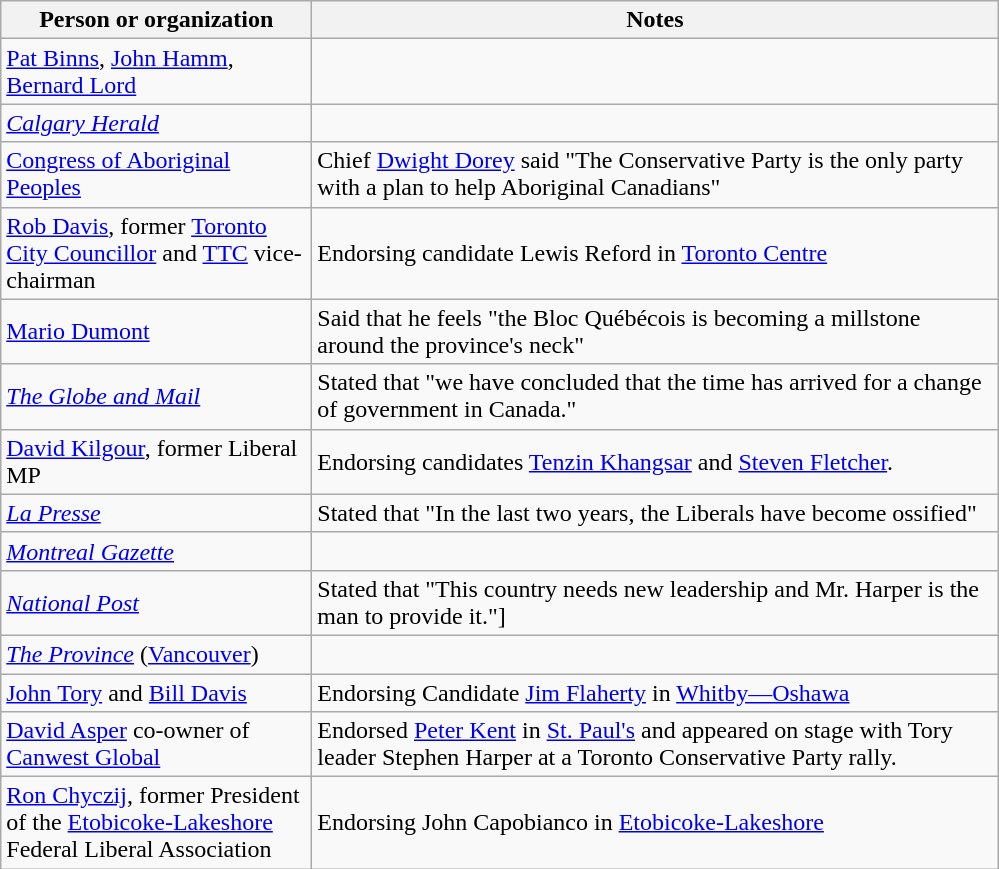<table class="wikitable">
<tr>
<th bgcolor="#DDDDFF" width="200px">Person or organization</th>
<th bgcolor="#DDDDFF" width="450px">Notes</th>
</tr>
<tr>
<td><a href='#'>Pat Binns</a>, <a href='#'>John Hamm</a>, <a href='#'>Bernard Lord</a></td>
</tr>
<tr>
<td><em><a href='#'>Calgary Herald</a></em></td>
<td></td>
</tr>
<tr>
<td><a href='#'>Congress of Aboriginal Peoples</a></td>
<td>Chief <a href='#'>Dwight Dorey</a> said "The Conservative Party is the only party with a plan to help Aboriginal Canadians"</td>
</tr>
<tr>
<td><a href='#'>Rob Davis</a>, former <a href='#'>Toronto City Councillor</a> and <a href='#'>TTC</a> vice-chairman</td>
<td>Endorsing candidate Lewis Reford in <a href='#'>Toronto Centre</a></td>
</tr>
<tr>
<td><a href='#'>Mario Dumont</a></td>
<td>Said that he feels "the Bloc Québécois is becoming a millstone around the province's neck"</td>
</tr>
<tr>
<td><em><a href='#'>The Globe and Mail</a></em></td>
<td>Stated that "we have concluded that the time has arrived for a change of government in Canada."</td>
</tr>
<tr>
<td><a href='#'>David Kilgour</a>, former Liberal MP</td>
<td>Endorsing  candidates <a href='#'>Tenzin Khangsar</a> and <a href='#'>Steven Fletcher</a>.</td>
</tr>
<tr>
<td><em><a href='#'>La Presse</a></em></td>
<td>Stated that "In the last two years, the Liberals have become ossified"</td>
</tr>
<tr>
<td><em><a href='#'>Montreal Gazette</a></em></td>
<td></td>
</tr>
<tr>
<td><em><a href='#'>National Post</a></em></td>
<td> Stated that "This country needs new leadership and Mr. Harper is the man to provide it."]</td>
</tr>
<tr>
<td><em><a href='#'>The Province</a></em> (<a href='#'>Vancouver</a>)</td>
<td></td>
</tr>
<tr>
<td><a href='#'>John Tory</a> and <a href='#'>Bill Davis</a></td>
<td>Endorsing Candidate <a href='#'>Jim Flaherty</a> in <a href='#'>Whitby—Oshawa</a></td>
</tr>
<tr>
<td><a href='#'>David Asper</a> co-owner of <a href='#'>Canwest Global</a></td>
<td>Endorsed <a href='#'>Peter Kent</a> in <a href='#'>St. Paul's</a> and appeared on stage with Tory leader Stephen Harper at a Toronto Conservative Party rally.</td>
</tr>
<tr>
<td><a href='#'>Ron Chyczij</a>, former President of the <a href='#'>Etobicoke-Lakeshore</a> Federal Liberal Association</td>
<td>Endorsing John Capobianco in <a href='#'>Etobicoke-Lakeshore</a></td>
</tr>
</table>
